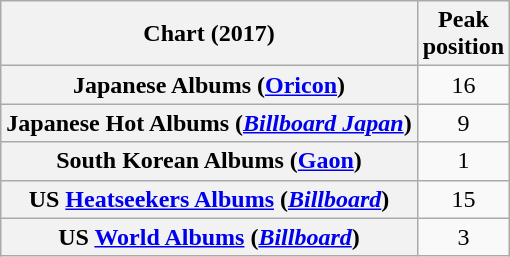<table class="wikitable plainrowheaders" style="text-align:center">
<tr>
<th>Chart (2017)</th>
<th>Peak<br>position</th>
</tr>
<tr>
<th scope="row">Japanese Albums (<a href='#'>Oricon</a>)</th>
<td>16</td>
</tr>
<tr>
<th scope="row">Japanese Hot Albums (<em><a href='#'>Billboard Japan</a></em>)</th>
<td>9</td>
</tr>
<tr>
<th scope="row">South Korean Albums (<a href='#'>Gaon</a>)</th>
<td>1</td>
</tr>
<tr>
<th scope="row">US <a href='#'>Heatseekers Albums</a> (<em><a href='#'>Billboard</a></em>)</th>
<td>15</td>
</tr>
<tr>
<th scope="row">US <a href='#'>World Albums</a> (<em><a href='#'>Billboard</a></em>)</th>
<td>3</td>
</tr>
</table>
